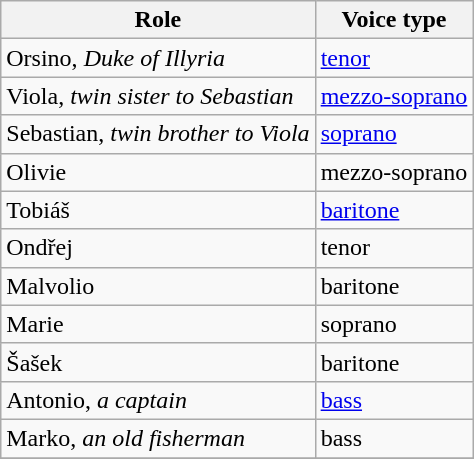<table class="wikitable">
<tr>
<th>Role</th>
<th>Voice type</th>
</tr>
<tr>
<td>Orsino, <em>Duke of Illyria</em></td>
<td><a href='#'>tenor</a></td>
</tr>
<tr>
<td>Viola, <em>twin sister to Sebastian</em></td>
<td><a href='#'>mezzo-soprano</a></td>
</tr>
<tr>
<td>Sebastian, <em>twin brother to Viola</em></td>
<td><a href='#'>soprano</a></td>
</tr>
<tr>
<td>Olivie</td>
<td>mezzo-soprano</td>
</tr>
<tr>
<td>Tobiáš</td>
<td><a href='#'>baritone</a></td>
</tr>
<tr>
<td>Ondřej</td>
<td>tenor</td>
</tr>
<tr>
<td>Malvolio</td>
<td>baritone</td>
</tr>
<tr>
<td>Marie</td>
<td>soprano</td>
</tr>
<tr>
<td>Šašek</td>
<td>baritone</td>
</tr>
<tr>
<td>Antonio, <em>a captain</em></td>
<td><a href='#'>bass</a></td>
</tr>
<tr>
<td>Marko, <em>an old fisherman</em></td>
<td>bass</td>
</tr>
<tr>
</tr>
</table>
